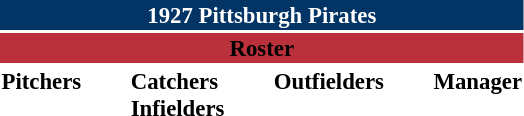<table class="toccolours" style="font-size: 95%;">
<tr>
<th colspan="10" style="background-color: #023465; color: white; text-align: center;">1927 Pittsburgh Pirates</th>
</tr>
<tr>
<td colspan="10" style="background-color: #ba313c; color: black; text-align: center;"><strong>Roster</strong></td>
</tr>
<tr>
<td valign="top"><strong>Pitchers</strong><br>












</td>
<td width="25px"></td>
<td valign="top"><strong>Catchers</strong><br>


<strong>Infielders</strong>








</td>
<td width="25px"></td>
<td valign="top"><strong>Outfielders</strong><br>





</td>
<td width="25px"></td>
<td valign="top"><strong>Manager</strong><br></td>
</tr>
</table>
